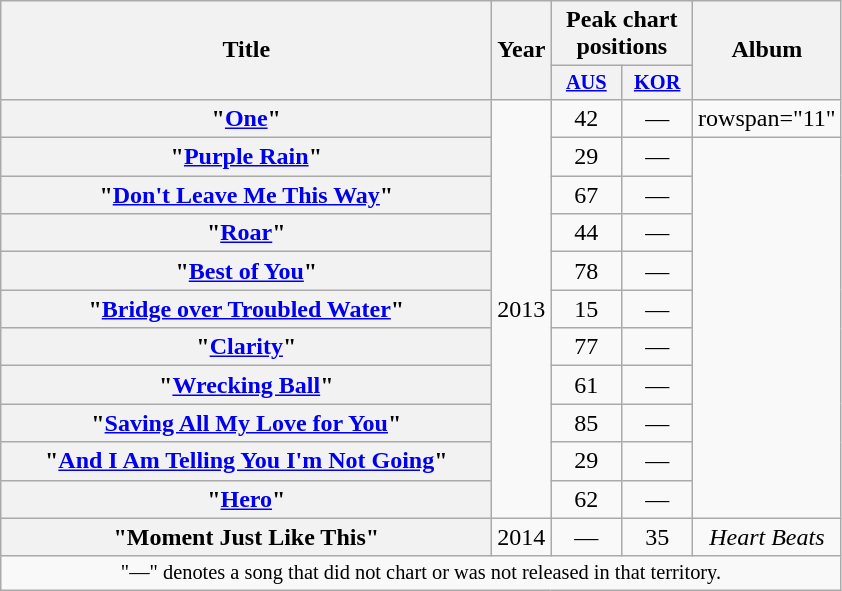<table class="wikitable plainrowheaders" style="text-align:center;">
<tr>
<th scope="col" rowspan="2" style="width:20em;">Title</th>
<th scope="col" rowspan="2" style="width:1em;">Year</th>
<th scope="col" colspan="2">Peak chart positions</th>
<th scope="col" rowspan="2">Album</th>
</tr>
<tr>
<th scope="col" style="width:3em;font-size:85%;"><a href='#'>AUS</a><br></th>
<th scope="col" style="width:3em;font-size:85%;"><a href='#'>KOR</a><br></th>
</tr>
<tr>
<th scope="row">"<a href='#'>One</a>"</th>
<td rowspan="11">2013</td>
<td>42</td>
<td>—</td>
<td>rowspan="11" </td>
</tr>
<tr>
<th scope="row">"<a href='#'>Purple Rain</a>"</th>
<td>29</td>
<td>—</td>
</tr>
<tr>
<th scope="row">"<a href='#'>Don't Leave Me This Way</a>"</th>
<td>67</td>
<td>—</td>
</tr>
<tr>
<th scope="row">"<a href='#'>Roar</a>"</th>
<td>44</td>
<td>—</td>
</tr>
<tr>
<th scope="row">"<a href='#'>Best of You</a>"</th>
<td>78</td>
<td>—</td>
</tr>
<tr>
<th scope="row">"<a href='#'>Bridge over Troubled Water</a>"</th>
<td>15</td>
<td>—</td>
</tr>
<tr>
<th scope="row">"<a href='#'>Clarity</a>"</th>
<td>77</td>
<td>—</td>
</tr>
<tr>
<th scope="row">"<a href='#'>Wrecking Ball</a>"</th>
<td>61</td>
<td>—</td>
</tr>
<tr>
<th scope="row">"<a href='#'>Saving All My Love for You</a>"</th>
<td>85</td>
<td>—</td>
</tr>
<tr>
<th scope="row">"<a href='#'>And I Am Telling You I'm Not Going</a>"</th>
<td>29</td>
<td>—</td>
</tr>
<tr>
<th scope="row">"<a href='#'>Hero</a>"</th>
<td>62</td>
<td>—</td>
</tr>
<tr>
<th scope="row">"Moment Just Like This"</th>
<td>2014</td>
<td>—</td>
<td>35</td>
<td><em>Heart Beats</em></td>
</tr>
<tr>
<td colspan="20" style="text-align:center; font-size:85%;">"—" denotes a song that did not chart or was not released in that territory.</td>
</tr>
</table>
